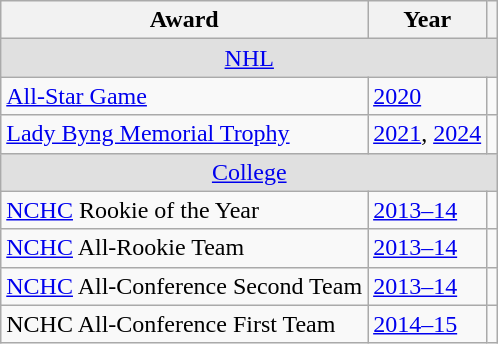<table class="wikitable">
<tr>
<th>Award</th>
<th>Year</th>
<th></th>
</tr>
<tr ALIGN="center" bgcolor="#e0e0e0">
<td colspan="3"><a href='#'>NHL</a></td>
</tr>
<tr>
<td><a href='#'>All-Star Game</a></td>
<td><a href='#'>2020</a></td>
<td></td>
</tr>
<tr>
<td><a href='#'>Lady Byng Memorial Trophy</a></td>
<td><a href='#'>2021</a>, <a href='#'>2024</a></td>
<td></td>
</tr>
<tr ALIGN="center" bgcolor="#e0e0e0">
<td colspan="3"><a href='#'>College</a></td>
</tr>
<tr>
<td><a href='#'>NCHC</a> Rookie of the Year</td>
<td><a href='#'>2013–14</a></td>
<td></td>
</tr>
<tr>
<td><a href='#'>NCHC</a> All-Rookie Team</td>
<td><a href='#'>2013–14</a></td>
<td></td>
</tr>
<tr |->
<td><a href='#'>NCHC</a> All-Conference Second Team</td>
<td><a href='#'>2013–14</a></td>
<td></td>
</tr>
<tr>
<td>NCHC All-Conference First Team</td>
<td><a href='#'>2014–15</a></td>
<td></td>
</tr>
</table>
